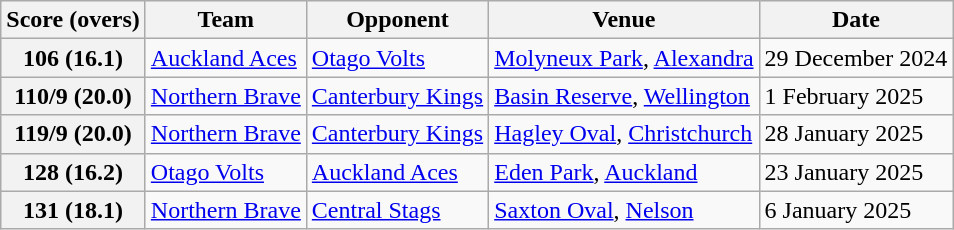<table class="wikitable">
<tr>
<th>Score (overs)</th>
<th>Team</th>
<th>Opponent</th>
<th>Venue</th>
<th>Date</th>
</tr>
<tr>
<th>106 (16.1)</th>
<td><a href='#'>Auckland Aces</a></td>
<td><a href='#'>Otago Volts</a></td>
<td><a href='#'>Molyneux Park</a>, <a href='#'>Alexandra</a></td>
<td>29 December 2024</td>
</tr>
<tr>
<th>110/9 (20.0)</th>
<td><a href='#'>Northern Brave</a></td>
<td><a href='#'>Canterbury Kings</a></td>
<td><a href='#'>Basin Reserve</a>, <a href='#'>Wellington</a></td>
<td>1 February 2025</td>
</tr>
<tr>
<th>119/9 (20.0)</th>
<td><a href='#'>Northern Brave</a></td>
<td><a href='#'>Canterbury Kings</a></td>
<td><a href='#'>Hagley Oval</a>, <a href='#'>Christchurch</a></td>
<td>28 January 2025</td>
</tr>
<tr>
<th>128 (16.2)</th>
<td><a href='#'>Otago Volts</a></td>
<td><a href='#'>Auckland Aces</a></td>
<td><a href='#'>Eden Park</a>, <a href='#'>Auckland</a></td>
<td>23 January 2025</td>
</tr>
<tr>
<th>131 (18.1)</th>
<td><a href='#'>Northern Brave</a></td>
<td><a href='#'>Central Stags</a></td>
<td><a href='#'>Saxton Oval</a>, <a href='#'>Nelson</a></td>
<td>6 January 2025</td>
</tr>
</table>
